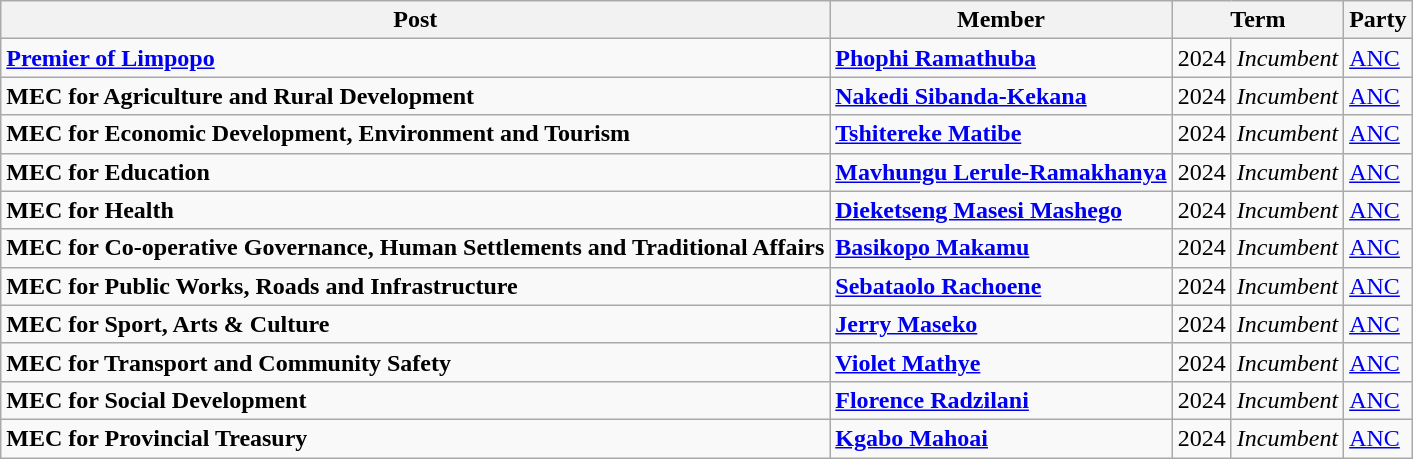<table class="wikitable">
<tr>
<th>Post</th>
<th>Member</th>
<th colspan="2">Term</th>
<th>Party</th>
</tr>
<tr>
<td><strong><a href='#'>Premier of Limpopo</a></strong></td>
<td><strong><a href='#'>Phophi Ramathuba</a></strong></td>
<td>2024</td>
<td><em>Incumbent</em></td>
<td><a href='#'>ANC</a></td>
</tr>
<tr>
<td><strong>MEC for Agriculture and Rural Development</strong></td>
<td><strong><a href='#'>Nakedi Sibanda-Kekana</a></strong></td>
<td>2024</td>
<td><em>Incumbent</em></td>
<td><a href='#'>ANC</a></td>
</tr>
<tr>
<td><strong>MEC for Economic Development, Environment and Tourism</strong></td>
<td><strong><a href='#'>Tshitereke Matibe</a></strong></td>
<td>2024</td>
<td><em>Incumbent</em></td>
<td><a href='#'>ANC</a></td>
</tr>
<tr>
<td><strong>MEC for Education</strong></td>
<td><strong><a href='#'>Mavhungu Lerule-Ramakhanya</a></strong></td>
<td>2024</td>
<td><em>Incumbent</em></td>
<td><a href='#'>ANC</a></td>
</tr>
<tr>
<td><strong>MEC for Health</strong></td>
<td><strong><a href='#'>Dieketseng Masesi Mashego</a></strong></td>
<td>2024</td>
<td><em>Incumbent</em></td>
<td><a href='#'>ANC</a></td>
</tr>
<tr>
<td><strong>MEC for Co-operative Governance, Human Settlements and Traditional Affairs</strong></td>
<td><strong><a href='#'>Basikopo Makamu</a></strong></td>
<td>2024</td>
<td><em>Incumbent</em></td>
<td><a href='#'>ANC</a></td>
</tr>
<tr>
<td><strong>MEC for Public Works, Roads and Infrastructure</strong></td>
<td><strong><a href='#'>Sebataolo Rachoene</a></strong></td>
<td>2024</td>
<td><em>Incumbent</em></td>
<td><a href='#'>ANC</a></td>
</tr>
<tr>
<td><strong>MEC for Sport, Arts & Culture</strong></td>
<td><strong><a href='#'>Jerry Maseko</a></strong></td>
<td>2024</td>
<td><em>Incumbent</em></td>
<td><a href='#'>ANC</a></td>
</tr>
<tr>
<td><strong>MEC for Transport and Community Safety</strong></td>
<td><strong><a href='#'>Violet Mathye</a></strong></td>
<td>2024</td>
<td><em>Incumbent</em></td>
<td><a href='#'>ANC</a></td>
</tr>
<tr>
<td><strong>MEC for Social Development</strong></td>
<td><strong><a href='#'>Florence Radzilani</a></strong></td>
<td>2024</td>
<td><em>Incumbent</em></td>
<td><a href='#'>ANC</a></td>
</tr>
<tr>
<td><strong>MEC for Provincial Treasury</strong></td>
<td><strong><a href='#'>Kgabo Mahoai</a></strong></td>
<td>2024</td>
<td><em>Incumbent</em></td>
<td><a href='#'>ANC</a></td>
</tr>
</table>
